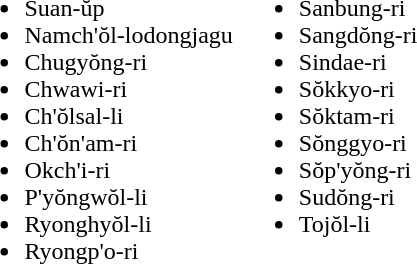<table>
<tr>
<td valign="top"><br><ul><li>Suan-ŭp</li><li>Namch'ŏl-lodongjagu</li><li>Chugyŏng-ri</li><li>Chwawi-ri</li><li>Ch'ŏlsal-li</li><li>Ch'ŏn'am-ri</li><li>Okch'i-ri</li><li>P'yŏngwŏl-li</li><li>Ryonghyŏl-li</li><li>Ryongp'o-ri</li></ul></td>
<td valign="top"><br><ul><li>Sanbung-ri</li><li>Sangdŏng-ri</li><li>Sindae-ri</li><li>Sŏkkyo-ri</li><li>Sŏktam-ri</li><li>Sŏnggyo-ri</li><li>Sŏp'yŏng-ri</li><li>Sudŏng-ri</li><li>Tojŏl-li</li></ul></td>
</tr>
</table>
